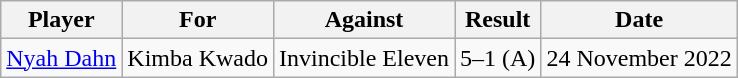<table class="wikitable">
<tr>
<th>Player</th>
<th>For</th>
<th>Against</th>
<th style="text-align:center">Result</th>
<th>Date</th>
</tr>
<tr>
<td> <a href='#'>Nyah Dahn</a></td>
<td>Kimba Kwado</td>
<td>Invincible Eleven</td>
<td>5–1 (A)</td>
<td>24 November 2022</td>
</tr>
</table>
